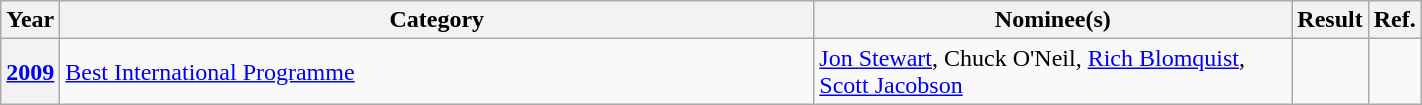<table class="wikitable plainrowheaders" width=75%>
<tr>
<th scope="col" width="4%">Year</th>
<th scope="col" width="59%">Category</th>
<th scope="col" width="40%">Nominee(s)</th>
<th scope="col" width="9%">Result</th>
<th scope="col" width="3%">Ref.</th>
</tr>
<tr>
<th scope="row"><a href='#'>2009</a></th>
<td><a href='#'>Best International Programme</a></td>
<td><a href='#'>Jon Stewart</a>, Chuck O'Neil, <a href='#'>Rich Blomquist</a>, <a href='#'>Scott Jacobson</a></td>
<td></td>
<td></td>
</tr>
</table>
